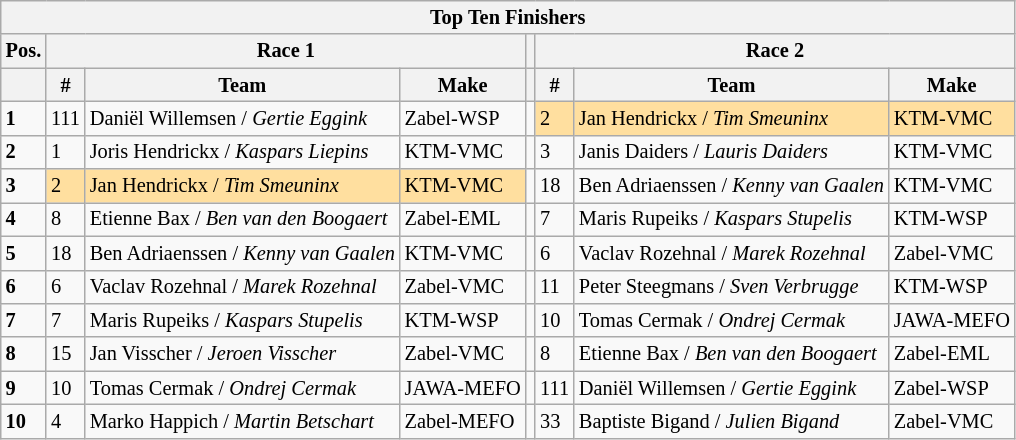<table class="wikitable" style="font-size: 85%;">
<tr>
<th colspan=8>Top Ten Finishers</th>
</tr>
<tr>
<th>Pos.</th>
<th colspan=3>Race 1</th>
<th></th>
<th colspan=3>Race 2</th>
</tr>
<tr>
<th></th>
<th>#</th>
<th>Team</th>
<th>Make</th>
<th></th>
<th>#</th>
<th>Team</th>
<th>Make</th>
</tr>
<tr>
<td><strong>1</strong></td>
<td>111</td>
<td> Daniël Willemsen / <em>Gertie Eggink</em></td>
<td>Zabel-WSP</td>
<td></td>
<td style="background:#ffdf9f;">2</td>
<td style="background:#ffdf9f;"> Jan Hendrickx / <em>Tim Smeuninx</em></td>
<td style="background:#ffdf9f;">KTM-VMC</td>
</tr>
<tr>
<td><strong>2</strong></td>
<td>1</td>
<td> Joris Hendrickx / <em>Kaspars Liepins</em></td>
<td>KTM-VMC</td>
<td></td>
<td>3</td>
<td> Janis Daiders / <em>Lauris Daiders</em></td>
<td>KTM-VMC</td>
</tr>
<tr>
<td><strong>3</strong></td>
<td style="background:#ffdf9f;">2</td>
<td style="background:#ffdf9f;"> Jan Hendrickx / <em>Tim Smeuninx</em></td>
<td style="background:#ffdf9f;">KTM-VMC</td>
<td></td>
<td>18</td>
<td> Ben Adriaenssen / <em>Kenny van Gaalen</em></td>
<td>KTM-VMC</td>
</tr>
<tr>
<td><strong>4</strong></td>
<td>8</td>
<td> Etienne Bax / <em>Ben van den Boogaert</em></td>
<td>Zabel-EML</td>
<td></td>
<td>7</td>
<td> Maris Rupeiks / <em>Kaspars Stupelis</em></td>
<td>KTM-WSP</td>
</tr>
<tr>
<td><strong>5</strong></td>
<td>18</td>
<td> Ben Adriaenssen / <em>Kenny van Gaalen</em></td>
<td>KTM-VMC</td>
<td></td>
<td>6</td>
<td> Vaclav Rozehnal / <em>Marek Rozehnal</em></td>
<td>Zabel-VMC</td>
</tr>
<tr>
<td><strong>6</strong></td>
<td>6</td>
<td> Vaclav Rozehnal / <em>Marek Rozehnal</em></td>
<td>Zabel-VMC</td>
<td></td>
<td>11</td>
<td> Peter Steegmans / <em>Sven Verbrugge</em></td>
<td>KTM-WSP</td>
</tr>
<tr>
<td><strong>7</strong></td>
<td>7</td>
<td> Maris Rupeiks / <em>Kaspars Stupelis</em></td>
<td>KTM-WSP</td>
<td></td>
<td>10</td>
<td> Tomas Cermak / <em>Ondrej Cermak</em></td>
<td>JAWA-MEFO</td>
</tr>
<tr>
<td><strong>8</strong></td>
<td>15</td>
<td> Jan Visscher / <em>Jeroen Visscher</em></td>
<td>Zabel-VMC</td>
<td></td>
<td>8</td>
<td> Etienne Bax / <em>Ben van den Boogaert</em></td>
<td>Zabel-EML</td>
</tr>
<tr>
<td><strong>9</strong></td>
<td>10</td>
<td> Tomas Cermak / <em>Ondrej Cermak</em></td>
<td>JAWA-MEFO</td>
<td></td>
<td>111</td>
<td> Daniël Willemsen / <em>Gertie Eggink</em></td>
<td>Zabel-WSP</td>
</tr>
<tr>
<td><strong>10</strong></td>
<td>4</td>
<td> Marko Happich / <em>Martin Betschart</em></td>
<td>Zabel-MEFO</td>
<td></td>
<td>33</td>
<td> Baptiste Bigand / <em>Julien Bigand</em></td>
<td>Zabel-VMC</td>
</tr>
</table>
